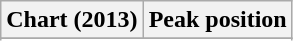<table class="wikitable">
<tr>
<th>Chart (2013)</th>
<th>Peak position</th>
</tr>
<tr>
</tr>
<tr>
</tr>
<tr>
</tr>
<tr>
</tr>
<tr>
</tr>
<tr>
</tr>
<tr>
</tr>
<tr>
</tr>
<tr>
</tr>
<tr>
</tr>
<tr>
</tr>
<tr>
</tr>
</table>
